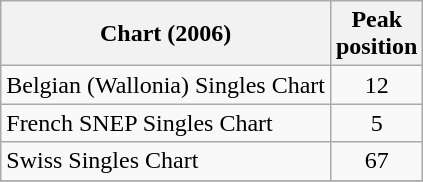<table class="wikitable sortable">
<tr>
<th>Chart (2006)</th>
<th>Peak<br>position</th>
</tr>
<tr>
<td>Belgian (Wallonia) Singles Chart</td>
<td align="center">12</td>
</tr>
<tr>
<td>French SNEP Singles Chart</td>
<td align="center">5</td>
</tr>
<tr>
<td>Swiss Singles Chart</td>
<td align="center">67</td>
</tr>
<tr>
</tr>
</table>
